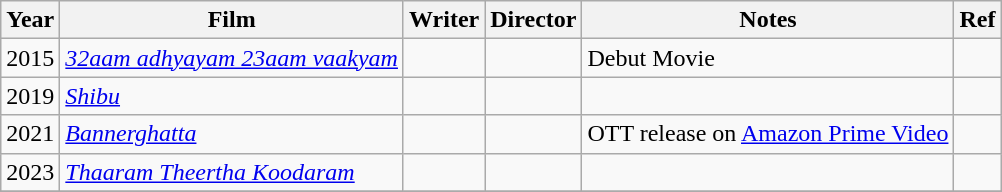<table class="wikitable sortable">
<tr>
<th>Year</th>
<th>Film</th>
<th>Writer</th>
<th>Director</th>
<th>Notes</th>
<th>Ref</th>
</tr>
<tr>
<td>2015</td>
<td><em><a href='#'>32aam adhyayam 23aam vaakyam</a></em></td>
<td></td>
<td></td>
<td>Debut Movie</td>
<td></td>
</tr>
<tr>
<td>2019</td>
<td><em><a href='#'>Shibu</a></em></td>
<td></td>
<td></td>
<td></td>
<td></td>
</tr>
<tr>
<td>2021</td>
<td><em><a href='#'>Bannerghatta</a> </em></td>
<td></td>
<td></td>
<td>OTT release on <a href='#'>Amazon Prime Video</a></td>
<td></td>
</tr>
<tr>
<td>2023</td>
<td><em><a href='#'>Thaaram Theertha Koodaram </a></em></td>
<td></td>
<td></td>
<td></td>
<td></td>
</tr>
<tr>
</tr>
</table>
